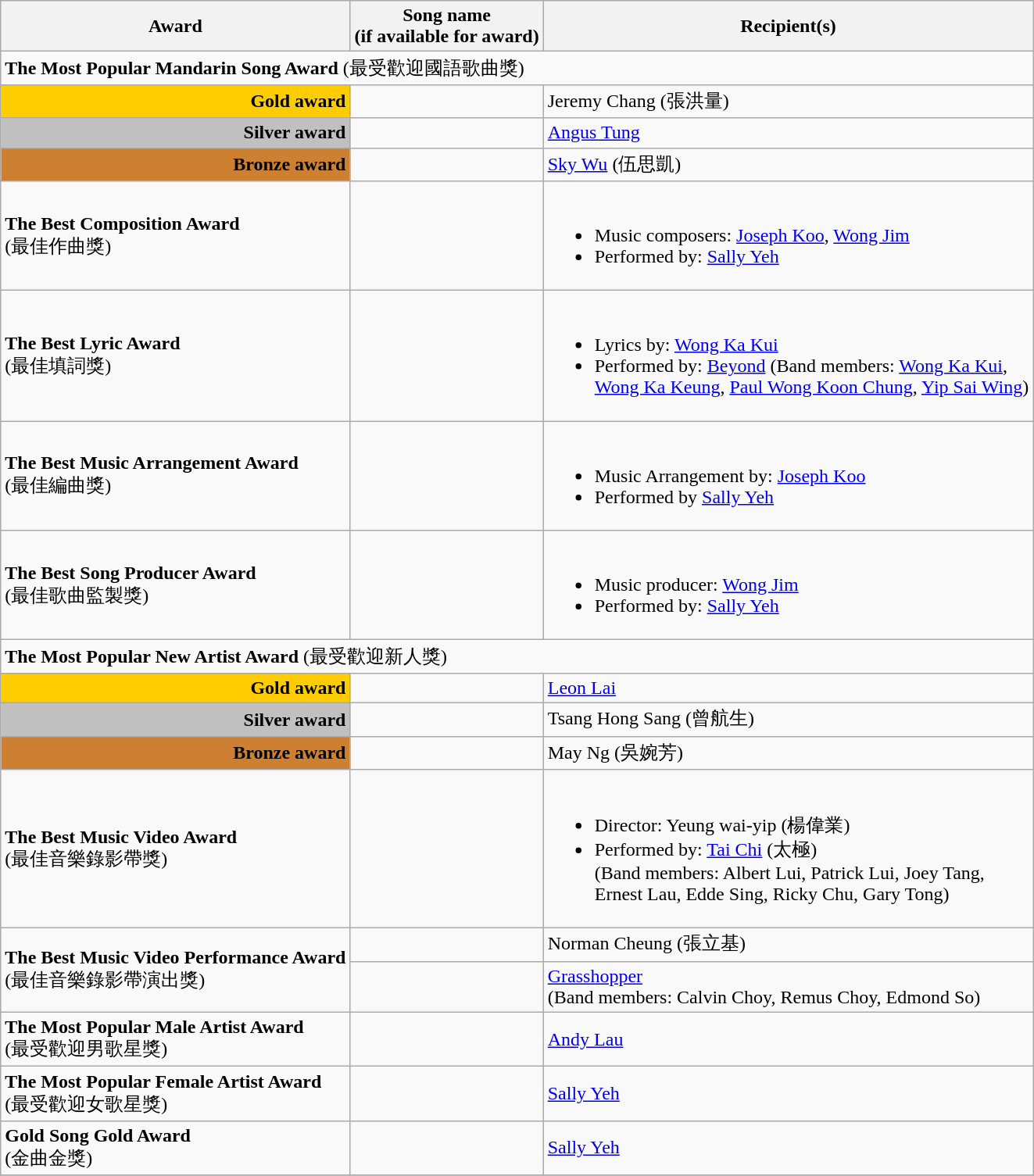<table class="wikitable">
<tr>
<th>Award</th>
<th>Song name<br>(if available for award)</th>
<th>Recipient(s)</th>
</tr>
<tr>
<td colspan=3><strong>The Most Popular Mandarin Song Award</strong> (最受歡迎國語歌曲獎)</td>
</tr>
<tr>
<td style="background:#FFCC00; color:black" align=right><strong>Gold award</strong></td>
<td></td>
<td>Jeremy Chang (張洪量)</td>
</tr>
<tr>
<td style="background:#C0C0C0; color:black" align=right><strong>Silver award</strong></td>
<td></td>
<td><a href='#'>Angus Tung</a></td>
</tr>
<tr>
<td style="background:#CD7F32; color:black" align=right><strong>Bronze award</strong></td>
<td></td>
<td><a href='#'>Sky Wu</a> (伍思凱)</td>
</tr>
<tr>
<td><strong>The Best Composition Award</strong><br>(最佳作曲獎)</td>
<td></td>
<td><br><ul><li>Music composers: <a href='#'>Joseph Koo</a>, <a href='#'>Wong Jim</a></li><li>Performed by: <a href='#'>Sally Yeh</a></li></ul></td>
</tr>
<tr>
<td><strong>The Best Lyric Award</strong><br>(最佳填詞獎)</td>
<td></td>
<td><br><ul><li>Lyrics by: <a href='#'>Wong Ka Kui</a></li><li>Performed by: <a href='#'>Beyond</a> (Band members: <a href='#'>Wong Ka Kui</a>, <br><a href='#'>Wong Ka Keung</a>, <a href='#'>Paul Wong Koon Chung</a>, <a href='#'>Yip Sai Wing</a>)</li></ul></td>
</tr>
<tr>
<td><strong>The Best Music Arrangement Award</strong><br>(最佳編曲獎)</td>
<td></td>
<td><br><ul><li>Music Arrangement by: <a href='#'>Joseph Koo</a></li><li>Performed by <a href='#'>Sally Yeh</a></li></ul></td>
</tr>
<tr>
<td><strong>The Best Song Producer Award</strong><br>(最佳歌曲監製獎)</td>
<td></td>
<td><br><ul><li>Music producer: <a href='#'>Wong Jim</a></li><li>Performed by: <a href='#'>Sally Yeh</a></li></ul></td>
</tr>
<tr>
<td colspan=3><strong>The Most Popular New Artist Award</strong> (最受歡迎新人獎)</td>
</tr>
<tr>
<td style="background:#FFCC00; color:black" align=right><strong>Gold award</strong></td>
<td></td>
<td><a href='#'>Leon Lai</a></td>
</tr>
<tr>
<td style="background:#C0C0C0; color:black" align=right><strong>Silver award</strong></td>
<td></td>
<td>Tsang Hong Sang (曾航生)</td>
</tr>
<tr>
<td style="background:#CD7F32; color:black" align=right><strong>Bronze award</strong></td>
<td></td>
<td>May Ng (吳婉芳)</td>
</tr>
<tr>
<td><strong>The Best Music Video Award</strong><br>(最佳音樂錄影帶獎)</td>
<td></td>
<td><br><ul><li>Director: Yeung wai-yip (楊偉業)</li><li>Performed by: <a href='#'>Tai Chi</a> (太極)<br>(Band members: Albert Lui, Patrick Lui, Joey Tang,<br>Ernest Lau, Edde Sing, Ricky Chu, Gary Tong)</li></ul></td>
</tr>
<tr>
<td rowspan=2><strong>The Best Music Video Performance Award</strong><br>(最佳音樂錄影帶演出獎)</td>
<td></td>
<td>Norman Cheung (張立基)</td>
</tr>
<tr>
<td></td>
<td><a href='#'>Grasshopper</a><br>(Band members: Calvin Choy, Remus Choy, Edmond So)</td>
</tr>
<tr>
<td><strong>The Most Popular Male Artist Award</strong><br>(最受歡迎男歌星獎)</td>
<td></td>
<td><a href='#'>Andy Lau</a></td>
</tr>
<tr>
<td><strong>The Most Popular Female Artist Award</strong><br>(最受歡迎女歌星獎)</td>
<td></td>
<td><a href='#'>Sally Yeh</a></td>
</tr>
<tr>
<td><strong>Gold Song Gold Award</strong><br>(金曲金獎)</td>
<td></td>
<td><a href='#'>Sally Yeh</a></td>
</tr>
<tr>
</tr>
</table>
